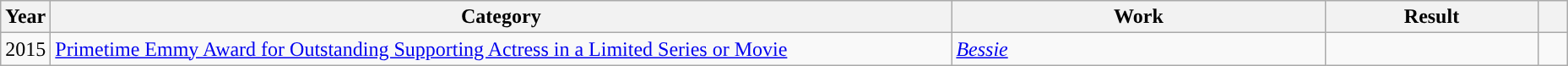<table class="wikitable">
<tr>
<th scope="col" style="width:1em;">Year</th>
<th scope="col" style="width:44em;">Category</th>
<th scope="col" style="width:18em;">Work</th>
<th scope="col" style="width:10em;">Result</th>
<th class="unsortable" style="width:1em;"></th>
</tr>
<tr>
<td>2015</td>
<td><a href='#'>Primetime Emmy Award for Outstanding Supporting Actress in a Limited Series or Movie</a> </td>
<td><em><a href='#'>Bessie</a></em></td>
<td></td>
<td></td>
</tr>
</table>
